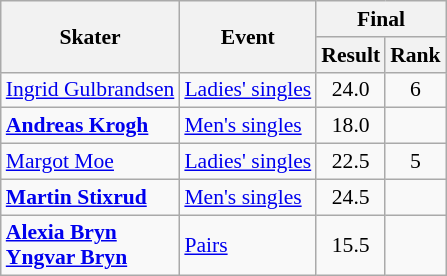<table class=wikitable style="font-size:90%">
<tr>
<th rowspan=2>Skater</th>
<th rowspan=2>Event</th>
<th colspan=2>Final</th>
</tr>
<tr>
<th>Result</th>
<th>Rank</th>
</tr>
<tr>
<td><a href='#'>Ingrid Gulbrandsen</a></td>
<td><a href='#'>Ladies' singles</a></td>
<td align=center>24.0</td>
<td align=center>6</td>
</tr>
<tr>
<td><strong><a href='#'>Andreas Krogh</a></strong></td>
<td><a href='#'>Men's singles</a></td>
<td align=center>18.0</td>
<td align=center></td>
</tr>
<tr>
<td><a href='#'>Margot Moe</a></td>
<td><a href='#'>Ladies' singles</a></td>
<td align=center>22.5</td>
<td align=center>5</td>
</tr>
<tr>
<td><strong><a href='#'>Martin Stixrud</a></strong></td>
<td><a href='#'>Men's singles</a></td>
<td align=center>24.5</td>
<td align=center></td>
</tr>
<tr>
<td><strong><a href='#'>Alexia Bryn</a> <br> <a href='#'>Yngvar Bryn</a></strong></td>
<td><a href='#'>Pairs</a></td>
<td align=center>15.5</td>
<td align=center></td>
</tr>
</table>
